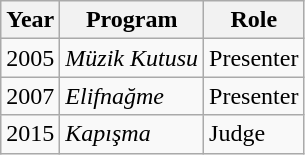<table class="wikitable">
<tr>
<th>Year</th>
<th>Program</th>
<th>Role</th>
</tr>
<tr>
<td>2005</td>
<td><em>Müzik Kutusu</em></td>
<td>Presenter</td>
</tr>
<tr>
<td>2007</td>
<td><em>Elifnağme</em></td>
<td>Presenter</td>
</tr>
<tr>
<td>2015</td>
<td><em>Kapışma</em></td>
<td>Judge</td>
</tr>
</table>
